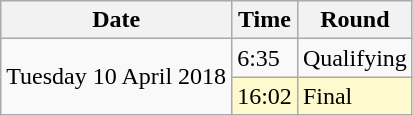<table class="wikitable">
<tr>
<th>Date</th>
<th>Time</th>
<th>Round</th>
</tr>
<tr>
<td rowspan=2>Tuesday 10 April 2018</td>
<td>6:35</td>
<td>Qualifying</td>
</tr>
<tr>
<td style=background:lemonchiffon>16:02</td>
<td style=background:lemonchiffon>Final</td>
</tr>
</table>
